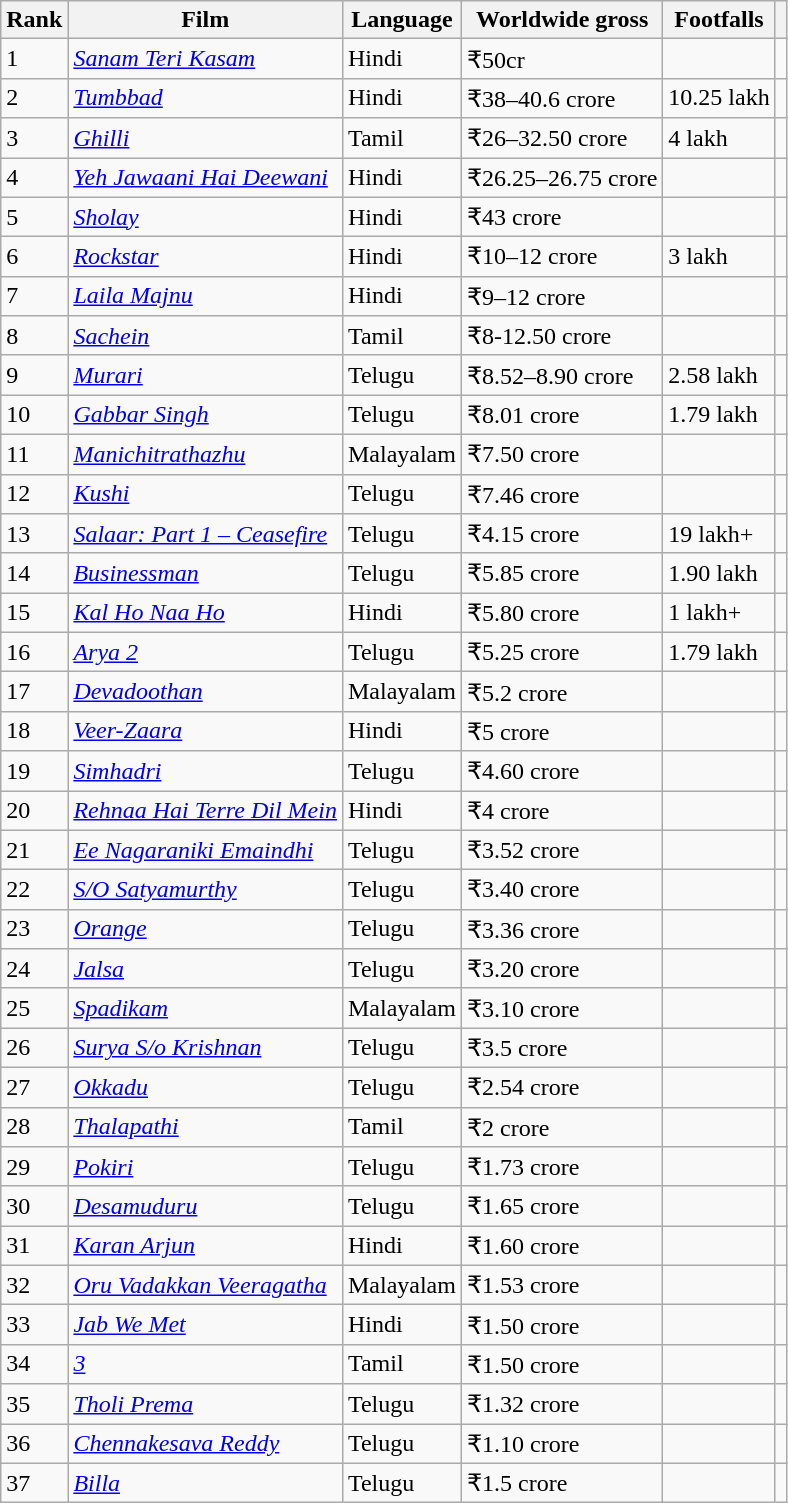<table class="wikitable sortable">
<tr>
<th>Rank</th>
<th>Film</th>
<th>Language</th>
<th>Worldwide gross</th>
<th>Footfalls</th>
<th></th>
</tr>
<tr>
<td>1</td>
<td><em><a href='#'>Sanam Teri Kasam</a></em></td>
<td>Hindi</td>
<td>₹50cr</td>
<td></td>
<td></td>
</tr>
<tr>
<td>2</td>
<td><em><a href='#'>Tumbbad</a></em></td>
<td>Hindi</td>
<td>₹38–40.6 crore</td>
<td>10.25 lakh</td>
<td></td>
</tr>
<tr>
<td>3</td>
<td><em><a href='#'>Ghilli</a></em></td>
<td>Tamil</td>
<td>₹26–32.50 crore</td>
<td>4 lakh</td>
<td></td>
</tr>
<tr>
<td>4</td>
<td><em><a href='#'>Yeh Jawaani Hai Deewani</a></em></td>
<td>Hindi</td>
<td>₹26.25–26.75 crore</td>
<td></td>
<td></td>
</tr>
<tr>
<td>5</td>
<td><em><a href='#'>Sholay</a></em></td>
<td>Hindi</td>
<td>₹43 crore</td>
<td></td>
<td></td>
</tr>
<tr>
<td>6</td>
<td><em><a href='#'>Rockstar</a></em></td>
<td>Hindi</td>
<td>₹10–12 crore</td>
<td>3 lakh</td>
<td></td>
</tr>
<tr>
<td>7</td>
<td><a href='#'><em>Laila Majnu</em></a></td>
<td>Hindi</td>
<td>₹9–12 crore</td>
<td></td>
<td></td>
</tr>
<tr>
<td>8</td>
<td><em><a href='#'>Sachein</a></em></td>
<td>Tamil</td>
<td>₹8-12.50 crore</td>
<td></td>
<td></td>
</tr>
<tr>
<td>9</td>
<td><em><a href='#'>Murari</a></em></td>
<td>Telugu</td>
<td>₹8.52–8.90 crore</td>
<td>2.58 lakh</td>
<td></td>
</tr>
<tr>
<td>10</td>
<td><em><a href='#'>Gabbar Singh</a></em></td>
<td>Telugu</td>
<td>₹8.01 crore</td>
<td>1.79 lakh</td>
<td></td>
</tr>
<tr>
<td>11</td>
<td><em><a href='#'>Manichitrathazhu</a></em></td>
<td>Malayalam</td>
<td>₹7.50 crore</td>
<td></td>
<td></td>
</tr>
<tr>
<td>12</td>
<td><em><a href='#'>Kushi</a></em></td>
<td>Telugu</td>
<td>₹7.46 crore</td>
<td></td>
<td></td>
</tr>
<tr>
<td>13</td>
<td><em><a href='#'>Salaar: Part 1 – Ceasefire</a></em></td>
<td>Telugu</td>
<td>₹4.15 crore</td>
<td>19 lakh+</td>
<td></td>
</tr>
<tr>
<td>14</td>
<td><a href='#'><em>Businessman</em></a></td>
<td>Telugu</td>
<td>₹5.85 crore</td>
<td>1.90 lakh</td>
<td></td>
</tr>
<tr>
<td>15</td>
<td><em><a href='#'>Kal Ho Naa Ho</a></em></td>
<td>Hindi</td>
<td>₹5.80 crore</td>
<td>1 lakh+</td>
<td></td>
</tr>
<tr>
<td>16</td>
<td><em><a href='#'>Arya 2</a></em></td>
<td>Telugu</td>
<td>₹5.25 crore</td>
<td>1.79 lakh</td>
<td></td>
</tr>
<tr>
<td>17</td>
<td><em><a href='#'>Devadoothan</a></em></td>
<td>Malayalam</td>
<td>₹5.2 crore</td>
<td></td>
<td></td>
</tr>
<tr>
<td>18</td>
<td><em><a href='#'>Veer-Zaara</a></em></td>
<td>Hindi</td>
<td>₹5 crore</td>
<td></td>
<td></td>
</tr>
<tr>
<td>19</td>
<td><em><a href='#'>Simhadri</a></em></td>
<td>Telugu</td>
<td>₹4.60 crore</td>
<td></td>
<td></td>
</tr>
<tr>
<td>20</td>
<td><em><a href='#'>Rehnaa Hai Terre Dil Mein</a></em></td>
<td>Hindi</td>
<td>₹4 crore</td>
<td></td>
<td></td>
</tr>
<tr>
<td>21</td>
<td><em><a href='#'>Ee Nagaraniki Emaindhi</a></em></td>
<td>Telugu</td>
<td>₹3.52 crore</td>
<td></td>
<td></td>
</tr>
<tr>
<td>22</td>
<td><em><a href='#'>S/O Satyamurthy</a></em></td>
<td>Telugu</td>
<td>₹3.40 crore</td>
<td></td>
<td></td>
</tr>
<tr>
<td>23</td>
<td><em><a href='#'>Orange</a></em></td>
<td>Telugu</td>
<td>₹3.36 crore</td>
<td></td>
<td></td>
</tr>
<tr>
<td>24</td>
<td><em><a href='#'>Jalsa</a></em></td>
<td>Telugu</td>
<td>₹3.20 crore</td>
<td></td>
<td></td>
</tr>
<tr>
<td>25</td>
<td><em><a href='#'>Spadikam</a></em></td>
<td>Malayalam</td>
<td>₹3.10 crore</td>
<td></td>
<td></td>
</tr>
<tr>
<td>26</td>
<td><em><a href='#'>Surya S/o Krishnan</a></em></td>
<td>Telugu</td>
<td>₹3.5 crore</td>
<td></td>
<td></td>
</tr>
<tr>
<td>27</td>
<td><em><a href='#'>Okkadu</a></em></td>
<td>Telugu</td>
<td>₹2.54 crore</td>
<td></td>
<td></td>
</tr>
<tr>
<td>28</td>
<td><em><a href='#'>Thalapathi</a></em></td>
<td>Tamil</td>
<td>₹2 crore</td>
<td></td>
<td></td>
</tr>
<tr>
<td>29</td>
<td><em><a href='#'>Pokiri</a></em></td>
<td>Telugu</td>
<td>₹1.73 crore</td>
<td></td>
<td></td>
</tr>
<tr>
<td>30</td>
<td><em><a href='#'>Desamuduru</a></em></td>
<td>Telugu</td>
<td>₹1.65 crore</td>
<td></td>
<td></td>
</tr>
<tr>
<td>31</td>
<td><em><a href='#'>Karan Arjun</a></em></td>
<td>Hindi</td>
<td>₹1.60 crore</td>
<td></td>
<td></td>
</tr>
<tr>
<td>32</td>
<td><em><a href='#'>Oru Vadakkan Veeragatha</a></em></td>
<td>Malayalam</td>
<td>₹1.53 crore</td>
<td></td>
<td></td>
</tr>
<tr>
<td>33</td>
<td><em><a href='#'>Jab We Met</a></em></td>
<td>Hindi</td>
<td>₹1.50 crore</td>
<td></td>
<td></td>
</tr>
<tr>
<td>34</td>
<td><em><a href='#'>3</a></em></td>
<td>Tamil</td>
<td>₹1.50 crore</td>
<td></td>
<td></td>
</tr>
<tr>
<td>35</td>
<td><a href='#'><em>Tholi Prema</em></a></td>
<td>Telugu</td>
<td>₹1.32 crore</td>
<td></td>
<td></td>
</tr>
<tr>
<td>36</td>
<td><em><a href='#'>Chennakesava Reddy</a></em></td>
<td>Telugu</td>
<td>₹1.10 crore</td>
<td></td>
<td></td>
</tr>
<tr>
<td>37</td>
<td><em><a href='#'>Billa</a></em></td>
<td>Telugu</td>
<td>₹1.5 crore</td>
<td></td>
<td></td>
</tr>
</table>
